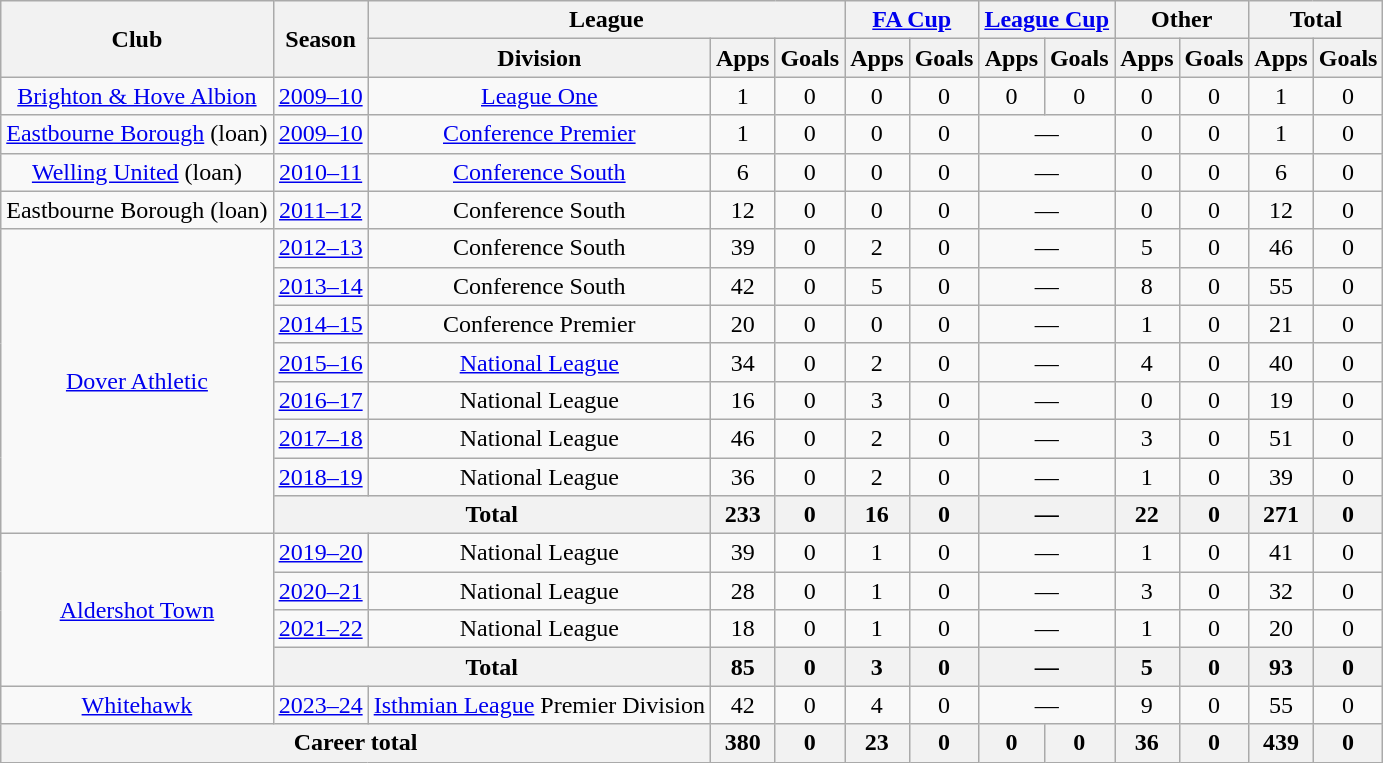<table class="wikitable" style="text-align: center;">
<tr>
<th rowspan="2">Club</th>
<th rowspan="2">Season</th>
<th colspan="3">League</th>
<th colspan="2"><a href='#'>FA Cup</a></th>
<th colspan="2"><a href='#'>League Cup</a></th>
<th colspan="2">Other</th>
<th colspan="2">Total</th>
</tr>
<tr>
<th>Division</th>
<th>Apps</th>
<th>Goals</th>
<th>Apps</th>
<th>Goals</th>
<th>Apps</th>
<th>Goals</th>
<th>Apps</th>
<th>Goals</th>
<th>Apps</th>
<th>Goals</th>
</tr>
<tr>
<td rowspan="1" valign="center"><a href='#'>Brighton & Hove Albion</a></td>
<td><a href='#'>2009–10</a></td>
<td><a href='#'>League One</a></td>
<td>1</td>
<td>0</td>
<td>0</td>
<td>0</td>
<td>0</td>
<td>0</td>
<td>0</td>
<td>0</td>
<td>1</td>
<td>0</td>
</tr>
<tr>
<td rowspan="1" valign="center"><a href='#'>Eastbourne Borough</a> (loan)</td>
<td><a href='#'>2009–10</a></td>
<td><a href='#'>Conference Premier</a></td>
<td>1</td>
<td>0</td>
<td>0</td>
<td>0</td>
<td colspan="2">—</td>
<td>0</td>
<td>0</td>
<td>1</td>
<td>0</td>
</tr>
<tr>
<td rowspan="1" valign="center"><a href='#'>Welling United</a> (loan)</td>
<td><a href='#'>2010–11</a></td>
<td><a href='#'>Conference South</a></td>
<td>6</td>
<td>0</td>
<td>0</td>
<td>0</td>
<td colspan="2">—</td>
<td>0</td>
<td>0</td>
<td>6</td>
<td>0</td>
</tr>
<tr>
<td rowspan="1" valign="center">Eastbourne Borough (loan)</td>
<td><a href='#'>2011–12</a></td>
<td>Conference South</td>
<td>12</td>
<td>0</td>
<td>0</td>
<td>0</td>
<td colspan="2">—</td>
<td>0</td>
<td>0</td>
<td>12</td>
<td>0</td>
</tr>
<tr>
<td rowspan="8" valign="center"><a href='#'>Dover Athletic</a></td>
<td><a href='#'>2012–13</a></td>
<td>Conference South</td>
<td>39</td>
<td>0</td>
<td>2</td>
<td>0</td>
<td colspan="2">—</td>
<td>5</td>
<td>0</td>
<td>46</td>
<td>0</td>
</tr>
<tr>
<td><a href='#'>2013–14</a></td>
<td>Conference South</td>
<td>42</td>
<td>0</td>
<td>5</td>
<td>0</td>
<td colspan="2">—</td>
<td>8</td>
<td>0</td>
<td>55</td>
<td>0</td>
</tr>
<tr>
<td><a href='#'>2014–15</a></td>
<td>Conference Premier</td>
<td>20</td>
<td>0</td>
<td>0</td>
<td>0</td>
<td colspan="2">—</td>
<td>1</td>
<td>0</td>
<td>21</td>
<td>0</td>
</tr>
<tr>
<td><a href='#'>2015–16</a></td>
<td><a href='#'>National League</a></td>
<td>34</td>
<td>0</td>
<td>2</td>
<td>0</td>
<td colspan="2">—</td>
<td>4</td>
<td>0</td>
<td>40</td>
<td>0</td>
</tr>
<tr>
<td><a href='#'>2016–17</a></td>
<td>National League</td>
<td>16</td>
<td>0</td>
<td>3</td>
<td>0</td>
<td colspan="2">—</td>
<td>0</td>
<td>0</td>
<td>19</td>
<td>0</td>
</tr>
<tr>
<td><a href='#'>2017–18</a></td>
<td>National League</td>
<td>46</td>
<td>0</td>
<td>2</td>
<td>0</td>
<td colspan="2">—</td>
<td>3</td>
<td>0</td>
<td>51</td>
<td>0</td>
</tr>
<tr>
<td><a href='#'>2018–19</a></td>
<td>National League</td>
<td>36</td>
<td>0</td>
<td>2</td>
<td>0</td>
<td colspan="2">—</td>
<td>1</td>
<td>0</td>
<td>39</td>
<td>0</td>
</tr>
<tr>
<th colspan="2">Total</th>
<th>233</th>
<th>0</th>
<th>16</th>
<th>0</th>
<th colspan="2">—</th>
<th>22</th>
<th>0</th>
<th>271</th>
<th>0</th>
</tr>
<tr>
<td rowspan="4"><a href='#'>Aldershot Town</a></td>
<td><a href='#'>2019–20</a></td>
<td>National League</td>
<td>39</td>
<td>0</td>
<td>1</td>
<td>0</td>
<td colspan="2">—</td>
<td>1</td>
<td>0</td>
<td>41</td>
<td>0</td>
</tr>
<tr>
<td><a href='#'>2020–21</a></td>
<td>National League</td>
<td>28</td>
<td>0</td>
<td>1</td>
<td>0</td>
<td colspan="2">—</td>
<td>3</td>
<td>0</td>
<td>32</td>
<td>0</td>
</tr>
<tr>
<td><a href='#'>2021–22</a></td>
<td>National League</td>
<td>18</td>
<td>0</td>
<td>1</td>
<td>0</td>
<td colspan="2">—</td>
<td>1</td>
<td>0</td>
<td>20</td>
<td>0</td>
</tr>
<tr>
<th colspan="2">Total</th>
<th>85</th>
<th>0</th>
<th>3</th>
<th>0</th>
<th colspan="2">—</th>
<th>5</th>
<th>0</th>
<th>93</th>
<th>0</th>
</tr>
<tr>
<td><a href='#'>Whitehawk</a></td>
<td><a href='#'>2023–24</a></td>
<td><a href='#'>Isthmian League</a> Premier Division</td>
<td>42</td>
<td>0</td>
<td>4</td>
<td>0</td>
<td colspan="2">—</td>
<td>9</td>
<td>0</td>
<td>55</td>
<td>0</td>
</tr>
<tr>
<th colspan="3">Career total</th>
<th>380</th>
<th>0</th>
<th>23</th>
<th>0</th>
<th>0</th>
<th>0</th>
<th>36</th>
<th>0</th>
<th>439</th>
<th>0</th>
</tr>
</table>
